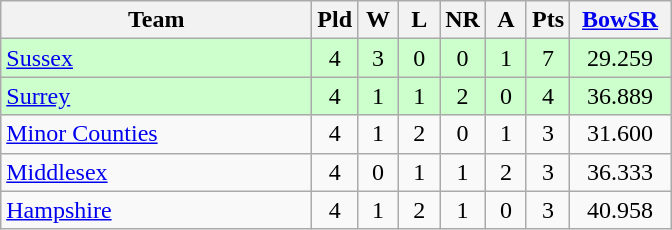<table class="wikitable" style="text-align: center;">
<tr>
<th width=200>Team</th>
<th width=20>Pld</th>
<th width=20>W</th>
<th width=20>L</th>
<th width=20>NR</th>
<th width=20>A</th>
<th width=20>Pts</th>
<th width=60><a href='#'>BowSR</a></th>
</tr>
<tr bgcolor="#ccffcc">
<td align=left><a href='#'>Sussex</a></td>
<td>4</td>
<td>3</td>
<td>0</td>
<td>0</td>
<td>1</td>
<td>7</td>
<td>29.259</td>
</tr>
<tr bgcolor="#ccffcc">
<td align=left><a href='#'>Surrey</a></td>
<td>4</td>
<td>1</td>
<td>1</td>
<td>2</td>
<td>0</td>
<td>4</td>
<td>36.889</td>
</tr>
<tr>
<td align=left><a href='#'>Minor Counties</a></td>
<td>4</td>
<td>1</td>
<td>2</td>
<td>0</td>
<td>1</td>
<td>3</td>
<td>31.600</td>
</tr>
<tr>
<td align=left><a href='#'>Middlesex</a></td>
<td>4</td>
<td>0</td>
<td>1</td>
<td>1</td>
<td>2</td>
<td>3</td>
<td>36.333</td>
</tr>
<tr>
<td align=left><a href='#'>Hampshire</a></td>
<td>4</td>
<td>1</td>
<td>2</td>
<td>1</td>
<td>0</td>
<td>3</td>
<td>40.958</td>
</tr>
</table>
